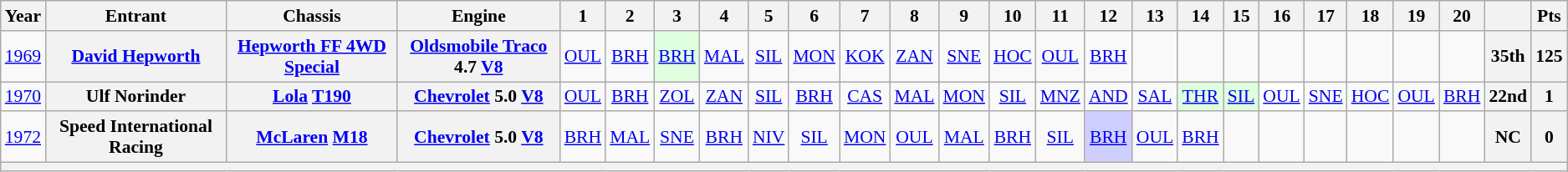<table class="wikitable" style="text-align:center; font-size:90%">
<tr>
<th>Year</th>
<th>Entrant</th>
<th>Chassis</th>
<th>Engine</th>
<th>1</th>
<th>2</th>
<th>3</th>
<th>4</th>
<th>5</th>
<th>6</th>
<th>7</th>
<th>8</th>
<th>9</th>
<th>10</th>
<th>11</th>
<th>12</th>
<th>13</th>
<th>14</th>
<th>15</th>
<th>16</th>
<th>17</th>
<th>18</th>
<th>19</th>
<th>20</th>
<th></th>
<th>Pts</th>
</tr>
<tr>
<td><a href='#'>1969</a></td>
<th><a href='#'>David Hepworth</a></th>
<th><a href='#'>Hepworth FF 4WD Special</a></th>
<th><a href='#'>Oldsmobile Traco</a> 4.7 <a href='#'>V8</a></th>
<td><a href='#'>OUL</a></td>
<td><a href='#'>BRH</a></td>
<td style="background:#DFFFDF;"><a href='#'>BRH</a><br></td>
<td><a href='#'>MAL</a></td>
<td><a href='#'>SIL</a></td>
<td><a href='#'>MON</a></td>
<td><a href='#'>KOK</a></td>
<td><a href='#'>ZAN</a></td>
<td><a href='#'>SNE</a></td>
<td><a href='#'>HOC</a></td>
<td><a href='#'>OUL</a></td>
<td><a href='#'>BRH</a></td>
<td></td>
<td></td>
<td></td>
<td></td>
<td></td>
<td></td>
<td></td>
<td></td>
<th>35th</th>
<th>125</th>
</tr>
<tr>
<td><a href='#'>1970</a></td>
<th>Ulf Norinder</th>
<th><a href='#'>Lola</a> <a href='#'>T190</a></th>
<th><a href='#'>Chevrolet</a> 5.0 <a href='#'>V8</a></th>
<td><a href='#'>OUL</a></td>
<td><a href='#'>BRH</a></td>
<td><a href='#'>ZOL</a></td>
<td><a href='#'>ZAN</a></td>
<td><a href='#'>SIL</a></td>
<td><a href='#'>BRH</a></td>
<td><a href='#'>CAS</a></td>
<td><a href='#'>MAL</a></td>
<td><a href='#'>MON</a></td>
<td><a href='#'>SIL</a></td>
<td><a href='#'>MNZ</a></td>
<td><a href='#'>AND</a></td>
<td><a href='#'>SAL</a></td>
<td style="background:#DFFFDF;"><a href='#'>THR</a><br></td>
<td style="background:#DFFFDF;"><a href='#'>SIL</a><br></td>
<td style="background:#FFFFFF;"><a href='#'>OUL</a><br></td>
<td><a href='#'>SNE</a></td>
<td><a href='#'>HOC</a></td>
<td><a href='#'>OUL</a></td>
<td><a href='#'>BRH</a></td>
<th>22nd</th>
<th>1</th>
</tr>
<tr>
<td><a href='#'>1972</a></td>
<th>Speed International Racing</th>
<th><a href='#'>McLaren</a> <a href='#'>M18</a></th>
<th><a href='#'>Chevrolet</a> 5.0 <a href='#'>V8</a></th>
<td><a href='#'>BRH</a></td>
<td><a href='#'>MAL</a></td>
<td><a href='#'>SNE</a></td>
<td><a href='#'>BRH</a></td>
<td><a href='#'>NIV</a></td>
<td><a href='#'>SIL</a></td>
<td><a href='#'>MON</a></td>
<td><a href='#'>OUL</a></td>
<td><a href='#'>MAL</a></td>
<td><a href='#'>BRH</a></td>
<td><a href='#'>SIL</a></td>
<td style="background:#CFCFFF;"><a href='#'>BRH</a><br></td>
<td><a href='#'>OUL</a></td>
<td><a href='#'>BRH</a></td>
<td></td>
<td></td>
<td></td>
<td></td>
<td></td>
<td></td>
<th>NC</th>
<th>0</th>
</tr>
<tr>
<th colspan="26"></th>
</tr>
</table>
